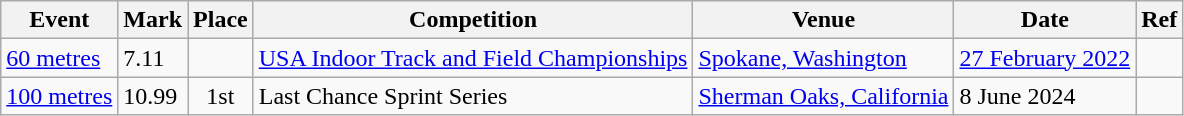<table class="wikitable">
<tr>
<th>Event</th>
<th>Mark</th>
<th>Place</th>
<th>Competition</th>
<th>Venue</th>
<th>Date</th>
<th>Ref</th>
</tr>
<tr>
<td><a href='#'>60 metres</a></td>
<td>7.11</td>
<td style="text-align:center;"></td>
<td><a href='#'>USA Indoor Track and Field Championships</a></td>
<td><a href='#'>Spokane, Washington</a></td>
<td><a href='#'>27 February 2022</a></td>
<td></td>
</tr>
<tr>
<td><a href='#'>100 metres</a></td>
<td>10.99 </td>
<td style="text-align:center;">1st</td>
<td>Last Chance Sprint Series</td>
<td><a href='#'>Sherman Oaks, California</a></td>
<td>8 June 2024</td>
<td></td>
</tr>
</table>
